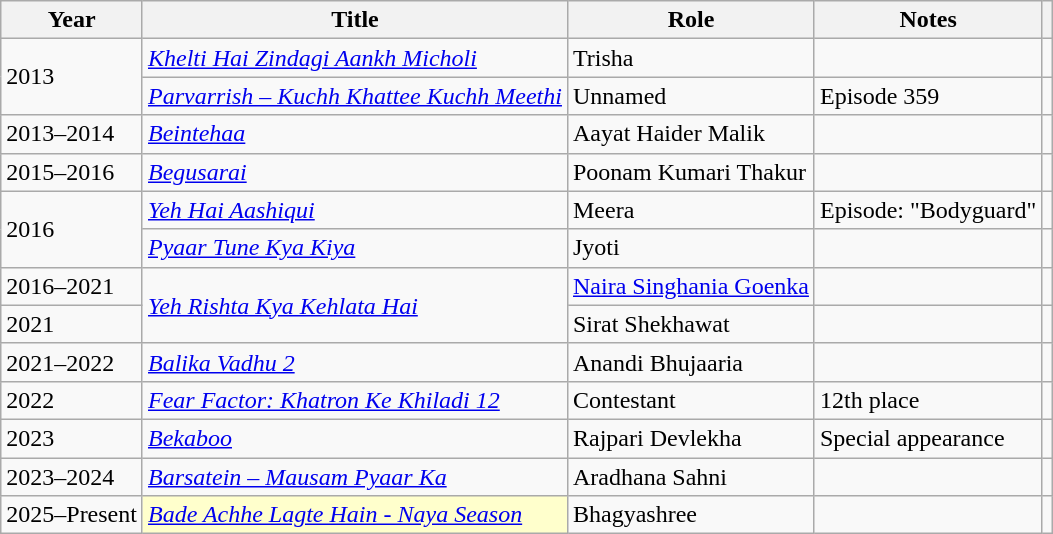<table class="wikitable">
<tr>
<th scope="col">Year</th>
<th scope="col">Title</th>
<th scope="col">Role</th>
<th scope="col">Notes</th>
<th scope="col" class="unsortable"></th>
</tr>
<tr>
<td rowspan="2">2013</td>
<td><em><a href='#'>Khelti Hai Zindagi Aankh Micholi</a></em></td>
<td>Trisha</td>
<td></td>
<td></td>
</tr>
<tr>
<td><em><a href='#'>Parvarrish – Kuchh Khattee Kuchh Meethi</a></em></td>
<td>Unnamed</td>
<td>Episode 359</td>
<td></td>
</tr>
<tr>
<td>2013–2014</td>
<td><em><a href='#'>Beintehaa</a></em></td>
<td>Aayat Haider Malik</td>
<td></td>
<td></td>
</tr>
<tr>
<td>2015–2016</td>
<td><em><a href='#'>Begusarai</a></em></td>
<td>Poonam Kumari Thakur</td>
<td></td>
<td></td>
</tr>
<tr>
<td rowspan="2">2016</td>
<td><em><a href='#'>Yeh Hai Aashiqui</a></em></td>
<td>Meera</td>
<td>Episode: "Bodyguard"</td>
<td></td>
</tr>
<tr>
<td><em><a href='#'>Pyaar Tune Kya Kiya</a></em></td>
<td>Jyoti</td>
<td></td>
<td></td>
</tr>
<tr>
<td>2016–2021</td>
<td rowspan="2"><em><a href='#'>Yeh Rishta Kya Kehlata Hai</a></em></td>
<td><a href='#'>Naira Singhania Goenka</a></td>
<td></td>
<td></td>
</tr>
<tr>
<td>2021</td>
<td>Sirat Shekhawat</td>
<td></td>
<td></td>
</tr>
<tr>
<td>2021–2022</td>
<td><em><a href='#'>Balika Vadhu 2</a></em></td>
<td>Anandi Bhujaaria</td>
<td></td>
<td></td>
</tr>
<tr>
<td>2022</td>
<td><em><a href='#'>Fear Factor: Khatron Ke Khiladi 12</a></em></td>
<td>Contestant</td>
<td>12th place</td>
<td></td>
</tr>
<tr>
<td>2023</td>
<td><em><a href='#'>Bekaboo</a></em></td>
<td>Rajpari Devlekha</td>
<td>Special appearance</td>
<td></td>
</tr>
<tr>
<td>2023–2024</td>
<td><em><a href='#'>Barsatein – Mausam Pyaar Ka</a></em></td>
<td>Aradhana Sahni</td>
<td></td>
<td></td>
</tr>
<tr>
<td>2025–Present</td>
<td style="background:#FFFFCC;"><em><a href='#'>Bade Achhe Lagte Hain - Naya Season</a></em> </td>
<td>Bhagyashree</td>
<td></td>
<td></td>
</tr>
</table>
